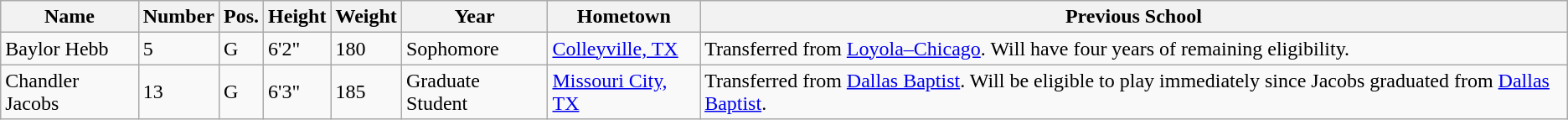<table class="wikitable sortable" border="1">
<tr>
<th>Name</th>
<th>Number</th>
<th>Pos.</th>
<th>Height</th>
<th>Weight</th>
<th>Year</th>
<th>Hometown</th>
<th class="unsortable">Previous School</th>
</tr>
<tr>
<td>Baylor Hebb</td>
<td>5</td>
<td>G</td>
<td>6'2"</td>
<td>180</td>
<td>Sophomore</td>
<td><a href='#'>Colleyville, TX</a></td>
<td>Transferred from <a href='#'>Loyola–Chicago</a>. Will have four years of remaining eligibility.</td>
</tr>
<tr>
<td>Chandler Jacobs</td>
<td>13</td>
<td>G</td>
<td>6'3"</td>
<td>185</td>
<td>Graduate Student</td>
<td><a href='#'>Missouri City, TX</a></td>
<td>Transferred from <a href='#'>Dallas Baptist</a>. Will be eligible to play immediately since Jacobs graduated from <a href='#'>Dallas Baptist</a>.</td>
</tr>
</table>
